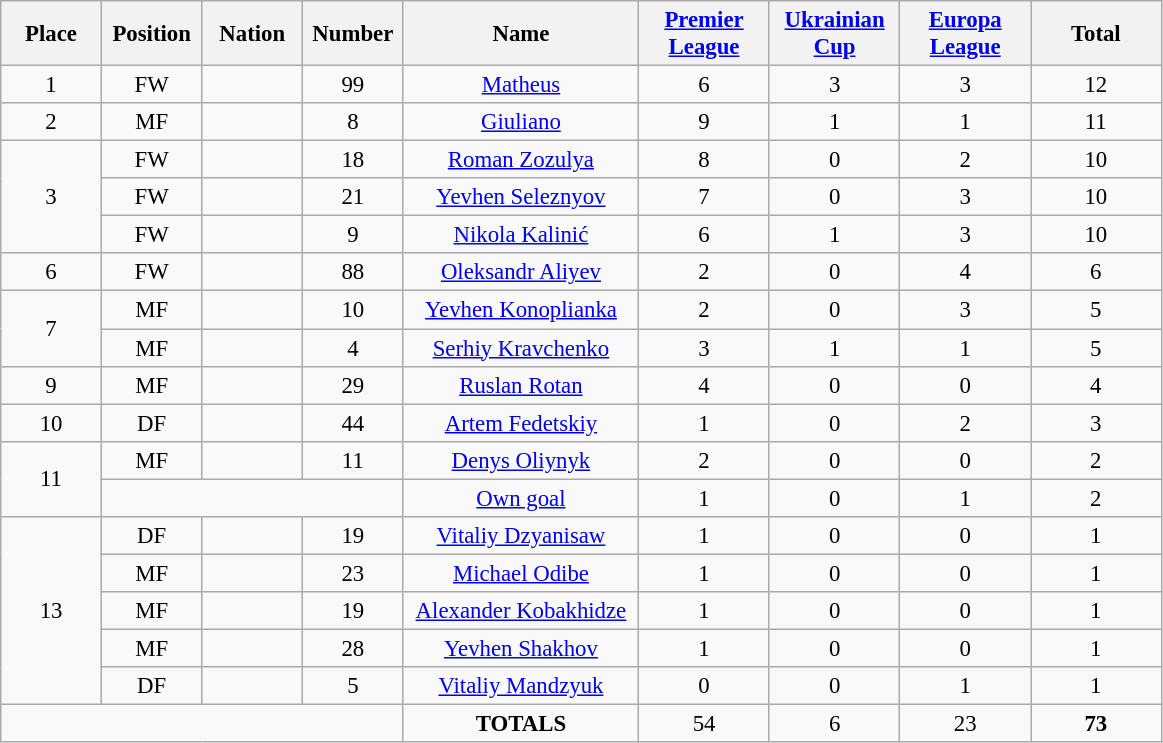<table class="wikitable" style="font-size: 95%; text-align: center;">
<tr>
<th width=60>Place</th>
<th width=60>Position</th>
<th width=60>Nation</th>
<th width=60>Number</th>
<th width=150>Name</th>
<th width=80><a href='#'>Premier League</a></th>
<th width=80><a href='#'>Ukrainian Cup</a></th>
<th width=80><a href='#'>Europa League</a></th>
<th width=80><strong>Total</strong></th>
</tr>
<tr>
<td>1</td>
<td>FW</td>
<td></td>
<td>99</td>
<td><a href='#'>Matheus</a></td>
<td>6</td>
<td>3</td>
<td>3</td>
<td>12</td>
</tr>
<tr>
<td>2</td>
<td>MF</td>
<td></td>
<td>8</td>
<td><a href='#'>Giuliano</a></td>
<td>9</td>
<td>1</td>
<td>1</td>
<td>11</td>
</tr>
<tr>
<td rowspan="3">3</td>
<td>FW</td>
<td></td>
<td>18</td>
<td><a href='#'>Roman Zozulya</a></td>
<td>8</td>
<td>0</td>
<td>2</td>
<td>10</td>
</tr>
<tr>
<td>FW</td>
<td></td>
<td>21</td>
<td><a href='#'>Yevhen Seleznyov</a></td>
<td>7</td>
<td>0</td>
<td>3</td>
<td>10</td>
</tr>
<tr>
<td>FW</td>
<td></td>
<td>9</td>
<td><a href='#'>Nikola Kalinić</a></td>
<td>6</td>
<td>1</td>
<td>3</td>
<td>10</td>
</tr>
<tr>
<td>6</td>
<td>FW</td>
<td></td>
<td>88</td>
<td><a href='#'>Oleksandr Aliyev</a></td>
<td>2</td>
<td>0</td>
<td>4</td>
<td>6</td>
</tr>
<tr>
<td rowspan="2">7</td>
<td>MF</td>
<td></td>
<td>10</td>
<td><a href='#'>Yevhen Konoplianka</a></td>
<td>2</td>
<td>0</td>
<td>3</td>
<td>5</td>
</tr>
<tr>
<td>MF</td>
<td></td>
<td>4</td>
<td><a href='#'>Serhiy Kravchenko</a></td>
<td>3</td>
<td>1</td>
<td>1</td>
<td>5</td>
</tr>
<tr>
<td>9</td>
<td>MF</td>
<td></td>
<td>29</td>
<td><a href='#'>Ruslan Rotan</a></td>
<td>4</td>
<td>0</td>
<td>0</td>
<td>4</td>
</tr>
<tr>
<td>10</td>
<td>DF</td>
<td></td>
<td>44</td>
<td><a href='#'>Artem Fedetskiy</a></td>
<td>1</td>
<td>0</td>
<td>2</td>
<td>3</td>
</tr>
<tr>
<td rowspan="2">11</td>
<td>MF</td>
<td></td>
<td>11</td>
<td><a href='#'>Denys Oliynyk</a></td>
<td>2</td>
<td>0</td>
<td>0</td>
<td>2</td>
</tr>
<tr>
<td colspan="3"></td>
<td><a href='#'>Own goal</a></td>
<td>1</td>
<td>0</td>
<td>1</td>
<td>2</td>
</tr>
<tr>
<td rowspan="5">13</td>
<td>DF</td>
<td></td>
<td>19</td>
<td><a href='#'>Vitaliy Dzyanisaw</a></td>
<td>1</td>
<td>0</td>
<td>0</td>
<td>1</td>
</tr>
<tr>
<td>MF</td>
<td></td>
<td>23</td>
<td><a href='#'>Michael Odibe</a></td>
<td>1</td>
<td>0</td>
<td>0</td>
<td>1</td>
</tr>
<tr>
<td>MF</td>
<td></td>
<td>19</td>
<td><a href='#'>Alexander Kobakhidze</a></td>
<td>1</td>
<td>0</td>
<td>0</td>
<td>1</td>
</tr>
<tr>
<td>MF</td>
<td></td>
<td>28</td>
<td><a href='#'>Yevhen Shakhov</a></td>
<td>1</td>
<td>0</td>
<td>0</td>
<td>1</td>
</tr>
<tr>
<td>DF</td>
<td></td>
<td>5</td>
<td><a href='#'>Vitaliy Mandzyuk</a></td>
<td>0</td>
<td>0</td>
<td>1</td>
<td>1</td>
</tr>
<tr>
<td colspan="4"></td>
<td><strong>TOTALS</strong></td>
<td>54</td>
<td>6</td>
<td>23</td>
<td><strong>73</strong></td>
</tr>
</table>
